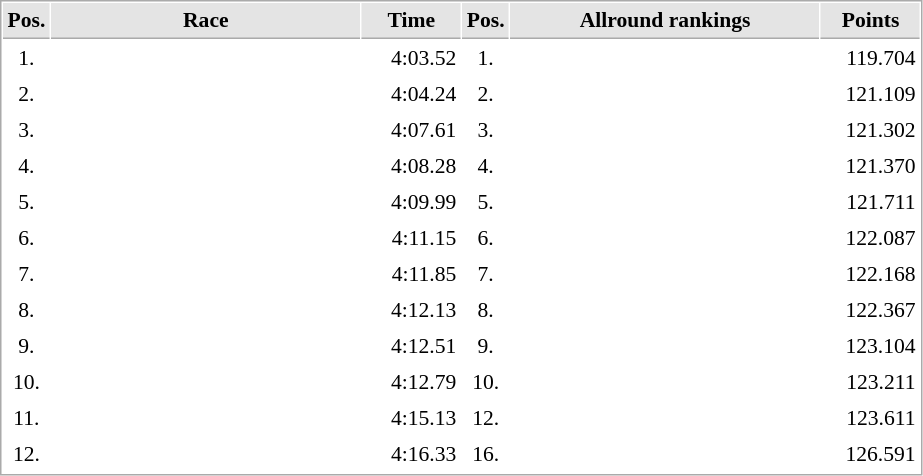<table cellspacing="1" cellpadding="3" style="border:1px solid #AAAAAA;font-size:90%">
<tr bgcolor="#E4E4E4">
<th style="border-bottom:1px solid #AAAAAA" width=10>Pos.</th>
<th style="border-bottom:1px solid #AAAAAA" width=200>Race</th>
<th style="border-bottom:1px solid #AAAAAA" width=60>Time</th>
<th style="border-bottom:1px solid #AAAAAA" width=10>Pos.</th>
<th style="border-bottom:1px solid #AAAAAA" width=200>Allround rankings</th>
<th style="border-bottom:1px solid #AAAAAA" width=60>Points</th>
</tr>
<tr>
<td align="center">1.</td>
<td></td>
<td align="right">4:03.52</td>
<td align="center">1.</td>
<td></td>
<td align="right">119.704</td>
</tr>
<tr>
<td align="center">2.</td>
<td></td>
<td align="right">4:04.24</td>
<td align="center">2.</td>
<td></td>
<td align="right">121.109</td>
</tr>
<tr>
<td align="center">3.</td>
<td></td>
<td align="right">4:07.61</td>
<td align="center">3.</td>
<td></td>
<td align="right">121.302</td>
</tr>
<tr>
<td align="center">4.</td>
<td></td>
<td align="right">4:08.28</td>
<td align="center">4.</td>
<td></td>
<td align="right">121.370</td>
</tr>
<tr>
<td align="center">5.</td>
<td></td>
<td align="right">4:09.99</td>
<td align="center">5.</td>
<td></td>
<td align="right">121.711</td>
</tr>
<tr>
<td align="center">6.</td>
<td></td>
<td align="right">4:11.15</td>
<td align="center">6.</td>
<td></td>
<td align="right">122.087</td>
</tr>
<tr>
<td align="center">7.</td>
<td></td>
<td align="right">4:11.85</td>
<td align="center">7.</td>
<td></td>
<td align="right">122.168</td>
</tr>
<tr>
<td align="center">8.</td>
<td></td>
<td align="right">4:12.13</td>
<td align="center">8.</td>
<td></td>
<td align="right">122.367</td>
</tr>
<tr>
<td align="center">9.</td>
<td></td>
<td align="right">4:12.51</td>
<td align="center">9.</td>
<td></td>
<td align="right">123.104</td>
</tr>
<tr>
<td align="center">10.</td>
<td></td>
<td align="right">4:12.79</td>
<td align="center">10.</td>
<td></td>
<td align="right">123.211</td>
</tr>
<tr>
<td align="center">11.</td>
<td></td>
<td align="right">4:15.13</td>
<td align="center">12.</td>
<td></td>
<td align="right">123.611</td>
</tr>
<tr>
<td align="center">12.</td>
<td></td>
<td align="right">4:16.33</td>
<td align="center">16.</td>
<td></td>
<td align="right">126.591</td>
</tr>
<tr>
</tr>
</table>
